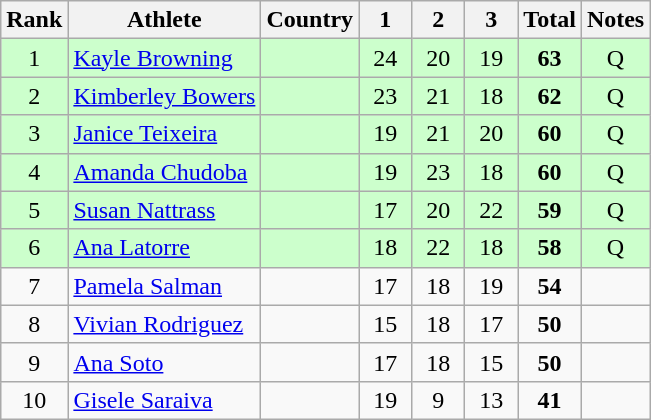<table class="wikitable sortable" style="text-align:center">
<tr>
<th>Rank</th>
<th>Athlete</th>
<th>Country</th>
<th class="unsortable" style="width: 28px">1</th>
<th class="unsortable" style="width: 28px">2</th>
<th class="unsortable" style="width: 28px">3</th>
<th>Total</th>
<th class="unsortable">Notes</th>
</tr>
<tr bgcolor=#ccffcc>
<td>1</td>
<td align=left><a href='#'>Kayle Browning</a></td>
<td align=left></td>
<td>24</td>
<td>20</td>
<td>19</td>
<td><strong>63</strong></td>
<td>Q</td>
</tr>
<tr bgcolor=#ccffcc>
<td>2</td>
<td align=left><a href='#'>Kimberley Bowers</a></td>
<td align=left></td>
<td>23</td>
<td>21</td>
<td>18</td>
<td><strong>62</strong></td>
<td>Q</td>
</tr>
<tr bgcolor=#ccffcc>
<td>3</td>
<td align=left><a href='#'>Janice Teixeira</a></td>
<td align=left></td>
<td>19</td>
<td>21</td>
<td>20</td>
<td><strong>60</strong></td>
<td>Q</td>
</tr>
<tr bgcolor=#ccffcc>
<td>4</td>
<td align=left><a href='#'>Amanda Chudoba</a></td>
<td align=left></td>
<td>19</td>
<td>23</td>
<td>18</td>
<td><strong>60</strong></td>
<td>Q</td>
</tr>
<tr bgcolor=#ccffcc>
<td>5</td>
<td align=left><a href='#'>Susan Nattrass</a></td>
<td align=left></td>
<td>17</td>
<td>20</td>
<td>22</td>
<td><strong>59</strong></td>
<td>Q</td>
</tr>
<tr bgcolor=#ccffcc>
<td>6</td>
<td align=left><a href='#'>Ana Latorre</a></td>
<td align=left></td>
<td>18</td>
<td>22</td>
<td>18</td>
<td><strong>58</strong></td>
<td>Q</td>
</tr>
<tr>
<td>7</td>
<td align=left><a href='#'>Pamela Salman</a></td>
<td align=left></td>
<td>17</td>
<td>18</td>
<td>19</td>
<td><strong>54</strong></td>
<td></td>
</tr>
<tr>
<td>8</td>
<td align=left><a href='#'>Vivian Rodriguez</a></td>
<td align=left></td>
<td>15</td>
<td>18</td>
<td>17</td>
<td><strong>50</strong></td>
<td></td>
</tr>
<tr>
<td>9</td>
<td align=left><a href='#'>Ana Soto</a></td>
<td align=left></td>
<td>17</td>
<td>18</td>
<td>15</td>
<td><strong>50</strong></td>
<td></td>
</tr>
<tr>
<td>10</td>
<td align=left><a href='#'>Gisele Saraiva</a></td>
<td align=left></td>
<td>19</td>
<td>9</td>
<td>13</td>
<td><strong>41</strong></td>
<td></td>
</tr>
</table>
